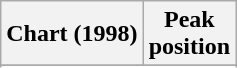<table class="wikitable sortable plainrowheaders" style="text-align:center">
<tr>
<th scope="col">Chart (1998)</th>
<th scope="col">Peak<br> position</th>
</tr>
<tr>
</tr>
<tr>
</tr>
</table>
